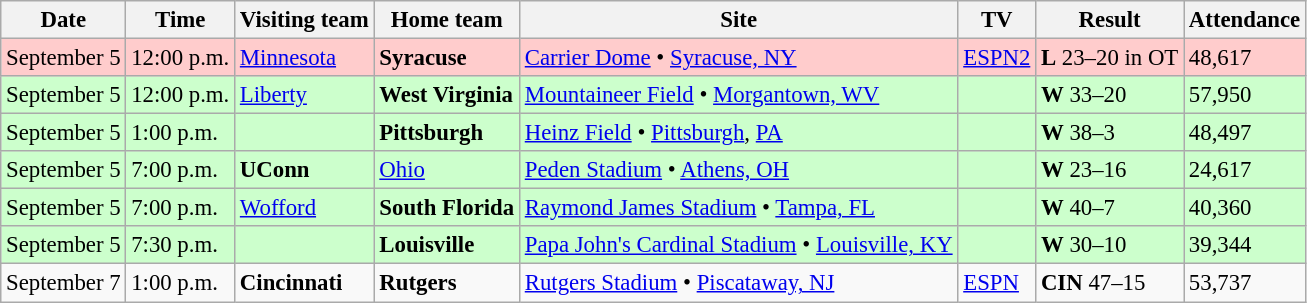<table class="wikitable" style="font-size:95%;">
<tr>
<th>Date</th>
<th>Time</th>
<th>Visiting team</th>
<th>Home team</th>
<th>Site</th>
<th>TV</th>
<th>Result</th>
<th>Attendance</th>
</tr>
<tr bgcolor=ffcccc>
<td>September 5</td>
<td>12:00 p.m.</td>
<td><a href='#'>Minnesota</a></td>
<td><strong>Syracuse</strong></td>
<td><a href='#'>Carrier Dome</a> • <a href='#'>Syracuse, NY</a></td>
<td><a href='#'>ESPN2</a></td>
<td><strong>L</strong> 23–20 in OT</td>
<td>48,617</td>
</tr>
<tr bgcolor=#ccffcc>
<td>September 5</td>
<td>12:00 p.m.</td>
<td><a href='#'>Liberty</a></td>
<td><strong>West Virginia</strong></td>
<td><a href='#'>Mountaineer Field</a> • <a href='#'>Morgantown, WV</a></td>
<td></td>
<td><strong>W</strong> 33–20</td>
<td>57,950</td>
</tr>
<tr bgcolor=#ccffcc>
<td>September 5</td>
<td>1:00 p.m.</td>
<td></td>
<td><strong>Pittsburgh</strong></td>
<td><a href='#'>Heinz Field</a> • <a href='#'>Pittsburgh</a>, <a href='#'>PA</a></td>
<td></td>
<td><strong>W</strong> 38–3</td>
<td>48,497</td>
</tr>
<tr bgcolor=#ccffcc>
<td>September 5</td>
<td>7:00 p.m.</td>
<td><strong>UConn</strong></td>
<td><a href='#'>Ohio</a></td>
<td><a href='#'>Peden Stadium</a> • <a href='#'>Athens, OH</a></td>
<td></td>
<td><strong>W</strong> 23–16</td>
<td>24,617</td>
</tr>
<tr bgcolor=#ccffcc>
<td>September 5</td>
<td>7:00 p.m.</td>
<td><a href='#'>Wofford</a></td>
<td><strong>South Florida</strong></td>
<td><a href='#'>Raymond James Stadium</a> • <a href='#'>Tampa, FL</a></td>
<td></td>
<td><strong>W</strong> 40–7</td>
<td>40,360</td>
</tr>
<tr bgcolor=#ccffcc>
<td>September 5</td>
<td>7:30 p.m.</td>
<td></td>
<td><strong>Louisville</strong></td>
<td><a href='#'>Papa John's Cardinal Stadium</a> • <a href='#'>Louisville, KY</a></td>
<td></td>
<td><strong>W</strong> 30–10</td>
<td>39,344</td>
</tr>
<tr bgcolor=>
<td>September 7</td>
<td>1:00 p.m.</td>
<td><strong>Cincinnati</strong></td>
<td><strong>Rutgers</strong></td>
<td><a href='#'>Rutgers Stadium</a> • <a href='#'>Piscataway, NJ</a></td>
<td><a href='#'>ESPN</a></td>
<td><strong>CIN</strong> 47–15</td>
<td>53,737</td>
</tr>
</table>
